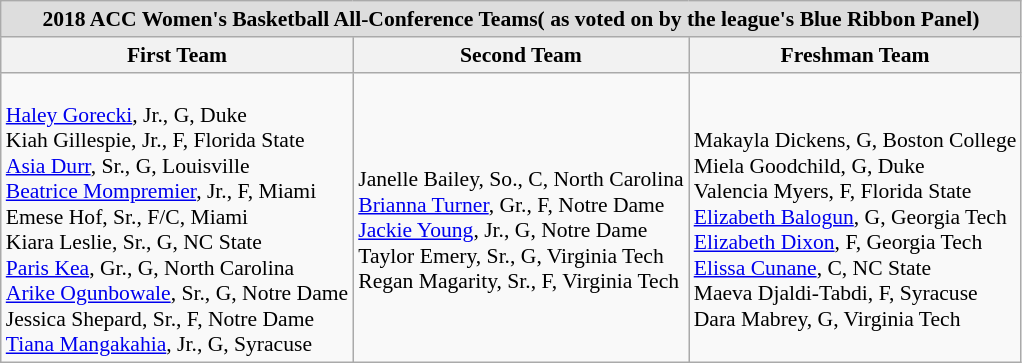<table class="wikitable" style="white-space:nowrap; font-size:90%;">
<tr>
<td colspan="3" style="text-align:center; background:#ddd;"><strong>2018 ACC Women's Basketball All-Conference Teams( as voted on by the league's Blue Ribbon Panel)</strong></td>
</tr>
<tr>
<th>First Team</th>
<th>Second Team</th>
<th>Freshman Team</th>
</tr>
<tr>
<td><br><a href='#'>Haley Gorecki</a>, Jr., G, Duke<br>
Kiah Gillespie, Jr., F, Florida State<br>
<a href='#'>Asia Durr</a>, Sr., G, Louisville<br>
<a href='#'>Beatrice Mompremier</a>, Jr., F, Miami<br>
Emese Hof, Sr., F/C, Miami<br>
Kiara Leslie, Sr., G, NC State<br>
<a href='#'>Paris Kea</a>, Gr., G, North Carolina<br>
<a href='#'>Arike Ogunbowale</a>, Sr., G, Notre Dame<br>
Jessica Shepard, Sr., F, Notre Dame<br>
<a href='#'>Tiana Mangakahia</a>, Jr., G, Syracuse</td>
<td><br>Janelle Bailey, So., C, North Carolina<br>
<a href='#'>Brianna Turner</a>, Gr., F, Notre Dame<br>
<a href='#'>Jackie Young</a>, Jr., G, Notre Dame<br>
Taylor Emery, Sr., G, Virginia Tech<br>
Regan Magarity, Sr., F, Virginia Tech</td>
<td><br>Makayla Dickens, G, Boston College<br>
Miela Goodchild, G, Duke<br>
Valencia Myers, F, Florida State<br>
<a href='#'>Elizabeth Balogun</a>, G, Georgia Tech<br>
<a href='#'>Elizabeth Dixon</a>, F, Georgia Tech<br>
<a href='#'>Elissa Cunane</a>, C, NC State<br>
Maeva Djaldi-Tabdi, F, Syracuse<br>
Dara Mabrey, G, Virginia Tech<br></td>
</tr>
</table>
